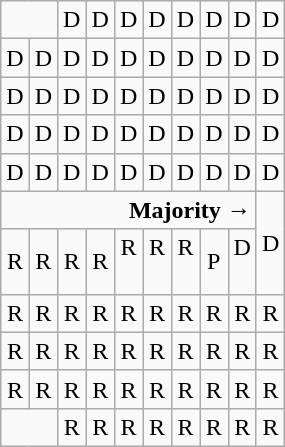<table class="wikitable" style="text-align:center">
<tr>
<td colspan=2></td>
<td>D</td>
<td>D</td>
<td>D</td>
<td>D</td>
<td>D</td>
<td>D</td>
<td>D</td>
<td>D</td>
</tr>
<tr>
<td width=10% >D</td>
<td width=10% >D</td>
<td width=10% >D</td>
<td width=10% >D</td>
<td width=10% >D</td>
<td width=10% >D</td>
<td width=10% >D</td>
<td width=10% >D</td>
<td width=10% >D</td>
<td width=10% >D</td>
</tr>
<tr>
<td>D</td>
<td>D</td>
<td>D</td>
<td>D</td>
<td>D</td>
<td>D</td>
<td>D</td>
<td>D</td>
<td>D</td>
<td>D</td>
</tr>
<tr>
<td>D</td>
<td>D</td>
<td>D</td>
<td>D</td>
<td>D</td>
<td>D</td>
<td>D</td>
<td>D</td>
<td>D</td>
<td>D</td>
</tr>
<tr>
<td>D</td>
<td>D</td>
<td>D</td>
<td>D</td>
<td>D</td>
<td>D</td>
<td>D</td>
<td>D</td>
<td>D</td>
<td>D</td>
</tr>
<tr>
<td colspan=9 align=right><strong>Majority →</strong></td>
<td rowspan=2 >D</td>
</tr>
<tr>
<td>R</td>
<td>R</td>
<td>R</td>
<td>R</td>
<td>R<br><br></td>
<td>R<br><br></td>
<td>R<br><br></td>
<td>P</td>
<td>D<br><br></td>
</tr>
<tr>
<td>R</td>
<td>R</td>
<td>R</td>
<td>R</td>
<td>R</td>
<td>R</td>
<td>R</td>
<td>R</td>
<td>R</td>
<td>R</td>
</tr>
<tr>
<td>R</td>
<td>R</td>
<td>R</td>
<td>R</td>
<td>R</td>
<td>R</td>
<td>R</td>
<td>R</td>
<td>R</td>
<td>R</td>
</tr>
<tr>
<td>R</td>
<td>R</td>
<td>R</td>
<td>R</td>
<td>R</td>
<td>R</td>
<td>R</td>
<td>R</td>
<td>R</td>
<td>R</td>
</tr>
<tr>
<td colspan=2></td>
<td>R</td>
<td>R</td>
<td>R</td>
<td>R</td>
<td>R</td>
<td>R</td>
<td>R</td>
<td>R</td>
</tr>
</table>
